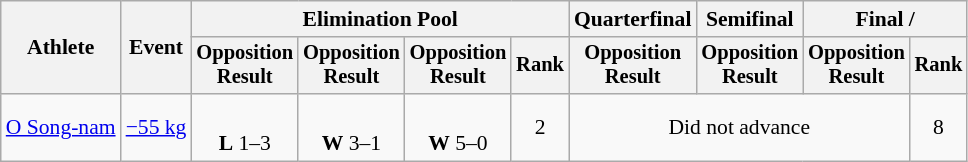<table class="wikitable" style="font-size:90%">
<tr>
<th rowspan="2">Athlete</th>
<th rowspan="2">Event</th>
<th colspan=4>Elimination Pool</th>
<th>Quarterfinal</th>
<th>Semifinal</th>
<th colspan=2>Final / </th>
</tr>
<tr style="font-size: 95%">
<th>Opposition<br>Result</th>
<th>Opposition<br>Result</th>
<th>Opposition<br>Result</th>
<th>Rank</th>
<th>Opposition<br>Result</th>
<th>Opposition<br>Result</th>
<th>Opposition<br>Result</th>
<th>Rank</th>
</tr>
<tr align=center>
<td align=left><a href='#'>O Song-nam</a></td>
<td align=left><a href='#'>−55 kg</a></td>
<td><br><strong>L</strong> 1–3 <sup></sup></td>
<td><br><strong>W</strong> 3–1 <sup></sup></td>
<td><br><strong>W</strong> 5–0 <sup></sup></td>
<td>2</td>
<td colspan=3>Did not advance</td>
<td>8</td>
</tr>
</table>
